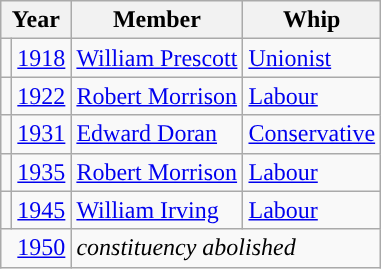<table class="wikitable">
<tr>
<th colspan="2">Year</th>
<th>Member</th>
<th>Whip</th>
</tr>
<tr>
<td style="color:inherit;background-color: "></td>
<td><a href='#'>1918</a></td>
<td><a href='#'>William Prescott</a> </td>
<td><a href='#'>Unionist</a></td>
</tr>
<tr>
<td style="color:inherit;background-color: "></td>
<td><a href='#'>1922</a></td>
<td><a href='#'>Robert Morrison</a></td>
<td><a href='#'>Labour</a></td>
</tr>
<tr>
<td style="color:inherit;background-color: "></td>
<td><a href='#'>1931</a></td>
<td><a href='#'>Edward Doran</a></td>
<td><a href='#'>Conservative</a></td>
</tr>
<tr>
<td style="color:inherit;background-color: "></td>
<td><a href='#'>1935</a></td>
<td><a href='#'>Robert Morrison</a></td>
<td><a href='#'>Labour</a></td>
</tr>
<tr>
<td style="color:inherit;background-color: "></td>
<td><a href='#'>1945</a></td>
<td><a href='#'>William Irving</a></td>
<td><a href='#'>Labour</a></td>
</tr>
<tr>
<td colspan="2" align="right"><a href='#'>1950</a></td>
<td colspan="2"><em>constituency abolished</em></td>
</tr>
</table>
